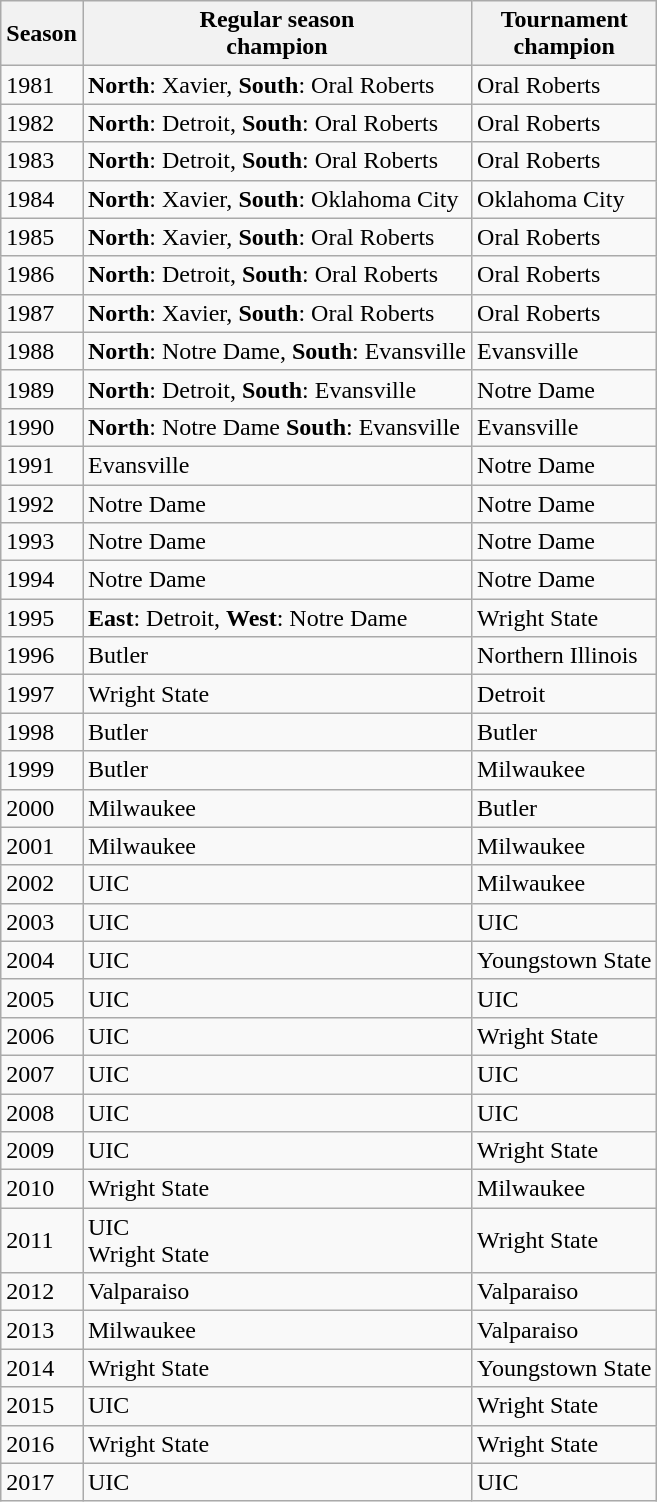<table class="wikitable sortable">
<tr>
<th>Season</th>
<th>Regular season<br>champion</th>
<th>Tournament<br>champion</th>
</tr>
<tr>
<td>1981</td>
<td><strong>North</strong>: Xavier, <strong>South</strong>: Oral Roberts</td>
<td>Oral Roberts</td>
</tr>
<tr>
<td>1982</td>
<td><strong>North</strong>: Detroit, <strong>South</strong>: Oral Roberts</td>
<td>Oral Roberts</td>
</tr>
<tr>
<td>1983</td>
<td><strong>North</strong>: Detroit, <strong>South</strong>: Oral Roberts</td>
<td>Oral Roberts</td>
</tr>
<tr>
<td>1984</td>
<td><strong>North</strong>: Xavier, <strong>South</strong>: Oklahoma City</td>
<td>Oklahoma City</td>
</tr>
<tr>
<td>1985</td>
<td><strong>North</strong>: Xavier, <strong>South</strong>: Oral Roberts</td>
<td>Oral Roberts</td>
</tr>
<tr>
<td>1986</td>
<td><strong>North</strong>: Detroit, <strong>South</strong>: Oral Roberts</td>
<td>Oral Roberts</td>
</tr>
<tr>
<td>1987</td>
<td><strong>North</strong>: Xavier, <strong>South</strong>: Oral Roberts</td>
<td>Oral Roberts</td>
</tr>
<tr>
<td>1988</td>
<td><strong>North</strong>: Notre Dame, <strong>South</strong>: Evansville</td>
<td>Evansville</td>
</tr>
<tr>
<td>1989</td>
<td><strong>North</strong>: Detroit, <strong>South</strong>: Evansville</td>
<td>Notre Dame</td>
</tr>
<tr>
<td>1990</td>
<td><strong>North</strong>: Notre Dame <strong>South</strong>: Evansville</td>
<td>Evansville</td>
</tr>
<tr>
<td>1991</td>
<td>Evansville</td>
<td>Notre Dame</td>
</tr>
<tr>
<td>1992</td>
<td>Notre Dame</td>
<td>Notre Dame</td>
</tr>
<tr>
<td>1993</td>
<td>Notre Dame</td>
<td>Notre Dame</td>
</tr>
<tr>
<td>1994</td>
<td>Notre Dame</td>
<td>Notre Dame</td>
</tr>
<tr>
<td>1995</td>
<td><strong>East</strong>: Detroit, <strong>West</strong>: Notre Dame</td>
<td>Wright State</td>
</tr>
<tr>
<td>1996</td>
<td>Butler</td>
<td>Northern Illinois</td>
</tr>
<tr>
<td>1997</td>
<td>Wright State</td>
<td>Detroit</td>
</tr>
<tr>
<td>1998</td>
<td>Butler</td>
<td>Butler</td>
</tr>
<tr>
<td>1999</td>
<td>Butler</td>
<td>Milwaukee</td>
</tr>
<tr>
<td>2000</td>
<td>Milwaukee</td>
<td>Butler</td>
</tr>
<tr>
<td>2001</td>
<td>Milwaukee</td>
<td>Milwaukee</td>
</tr>
<tr>
<td>2002</td>
<td>UIC</td>
<td>Milwaukee</td>
</tr>
<tr>
<td>2003</td>
<td>UIC</td>
<td>UIC</td>
</tr>
<tr>
<td>2004</td>
<td>UIC</td>
<td>Youngstown State</td>
</tr>
<tr>
<td>2005</td>
<td>UIC</td>
<td>UIC</td>
</tr>
<tr>
<td>2006</td>
<td>UIC</td>
<td>Wright State</td>
</tr>
<tr>
<td>2007</td>
<td>UIC</td>
<td>UIC</td>
</tr>
<tr>
<td>2008</td>
<td>UIC</td>
<td>UIC</td>
</tr>
<tr>
<td>2009</td>
<td>UIC</td>
<td>Wright State</td>
</tr>
<tr>
<td>2010</td>
<td>Wright State</td>
<td>Milwaukee</td>
</tr>
<tr>
<td>2011</td>
<td>UIC<br>Wright State</td>
<td>Wright State</td>
</tr>
<tr>
<td>2012</td>
<td>Valparaiso</td>
<td>Valparaiso</td>
</tr>
<tr>
<td>2013</td>
<td>Milwaukee</td>
<td>Valparaiso</td>
</tr>
<tr>
<td>2014</td>
<td>Wright State</td>
<td>Youngstown State</td>
</tr>
<tr>
<td>2015</td>
<td>UIC</td>
<td>Wright State</td>
</tr>
<tr>
<td>2016</td>
<td>Wright State</td>
<td>Wright State</td>
</tr>
<tr>
<td>2017</td>
<td>UIC</td>
<td>UIC</td>
</tr>
</table>
